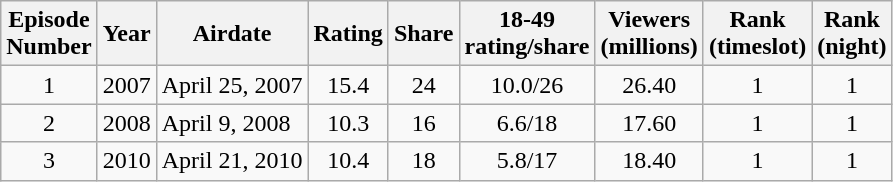<table class="wikitable sortable">
<tr>
<th>Episode<br>Number</th>
<th>Year</th>
<th>Airdate</th>
<th>Rating</th>
<th>Share</th>
<th>18-49<br>rating/share</th>
<th>Viewers<br>(millions)</th>
<th>Rank<br>(timeslot)</th>
<th>Rank<br>(night)</th>
</tr>
<tr>
<td Style="text-align:center">1</td>
<td>2007</td>
<td>April 25, 2007</td>
<td Style="text-align:center">15.4</td>
<td Style="text-align:center">24</td>
<td Style="text-align:center">10.0/26</td>
<td Style="text-align:center">26.40</td>
<td Style="text-align:center">1</td>
<td Style="text-align:center">1</td>
</tr>
<tr>
<td Style="text-align:center">2</td>
<td>2008</td>
<td>April 9, 2008</td>
<td Style="text-align:center">10.3</td>
<td Style="text-align:center">16</td>
<td Style="text-align:center">6.6/18</td>
<td Style="text-align:center">17.60</td>
<td Style="text-align:center">1</td>
<td Style="text-align:center">1</td>
</tr>
<tr>
<td Style="text-align:center">3</td>
<td>2010</td>
<td>April 21, 2010</td>
<td Style="text-align:center">10.4</td>
<td Style="text-align:center">18</td>
<td Style="text-align:center">5.8/17</td>
<td Style="text-align:center">18.40</td>
<td Style="text-align:center">1</td>
<td Style="text-align:center">1</td>
</tr>
</table>
